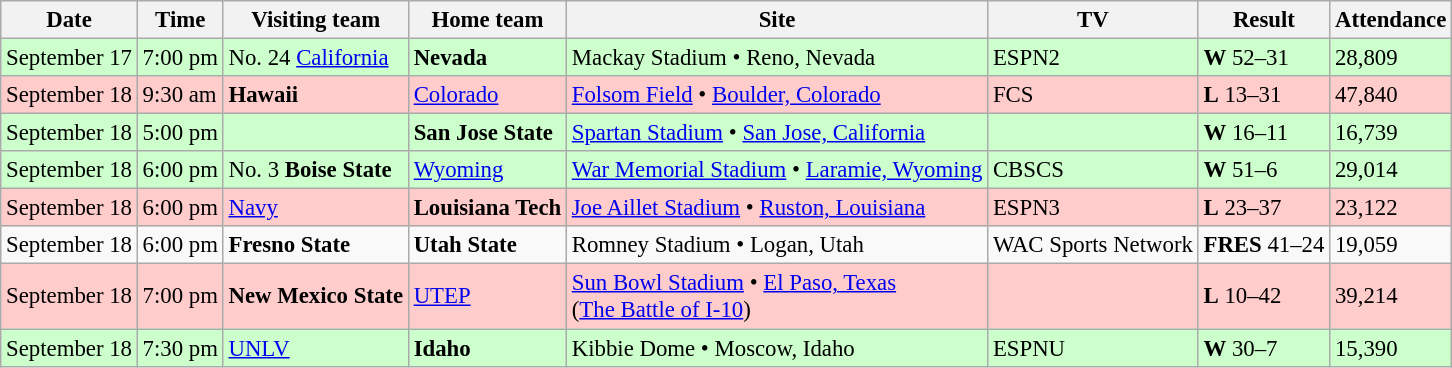<table class="wikitable" style="font-size:95%;">
<tr>
<th>Date</th>
<th>Time</th>
<th>Visiting team</th>
<th>Home team</th>
<th>Site</th>
<th>TV</th>
<th>Result</th>
<th>Attendance</th>
</tr>
<tr style="background:#cfc;">
<td>September 17</td>
<td>7:00 pm</td>
<td>No. 24 <a href='#'>California</a></td>
<td><strong>Nevada</strong></td>
<td>Mackay Stadium • Reno, Nevada</td>
<td>ESPN2</td>
<td><strong>W</strong> 52–31</td>
<td>28,809</td>
</tr>
<tr style="background:#fcc;">
<td>September 18</td>
<td>9:30 am</td>
<td><strong>Hawaii</strong></td>
<td><a href='#'>Colorado</a></td>
<td><a href='#'>Folsom Field</a> • <a href='#'>Boulder, Colorado</a></td>
<td>FCS</td>
<td><strong>L</strong> 13–31</td>
<td>47,840</td>
</tr>
<tr style="background:#cfc;">
<td>September 18</td>
<td>5:00 pm</td>
<td></td>
<td><strong>San Jose State</strong></td>
<td><a href='#'>Spartan Stadium</a> • <a href='#'>San Jose, California</a></td>
<td></td>
<td><strong>W</strong> 16–11</td>
<td>16,739</td>
</tr>
<tr style="background:#cfc;">
<td>September 18</td>
<td>6:00 pm</td>
<td>No. 3 <strong>Boise State</strong></td>
<td><a href='#'>Wyoming</a></td>
<td><a href='#'>War Memorial Stadium</a> • <a href='#'>Laramie, Wyoming</a></td>
<td>CBSCS</td>
<td><strong>W</strong> 51–6</td>
<td>29,014</td>
</tr>
<tr style="background:#fcc;">
<td>September 18</td>
<td>6:00 pm</td>
<td><a href='#'>Navy</a></td>
<td><strong>Louisiana Tech</strong></td>
<td><a href='#'>Joe Aillet Stadium</a> • <a href='#'>Ruston, Louisiana</a></td>
<td>ESPN3</td>
<td><strong>L</strong> 23–37</td>
<td>23,122</td>
</tr>
<tr bgcolor=>
<td>September 18</td>
<td>6:00 pm</td>
<td><strong>Fresno State</strong></td>
<td><strong>Utah State</strong></td>
<td>Romney Stadium • Logan, Utah</td>
<td>WAC Sports Network</td>
<td><strong>FRES</strong> 41–24</td>
<td>19,059</td>
</tr>
<tr style="background:#fcc;">
<td>September 18</td>
<td>7:00 pm</td>
<td><strong>New Mexico State</strong></td>
<td><a href='#'>UTEP</a></td>
<td><a href='#'>Sun Bowl Stadium</a> • <a href='#'>El Paso, Texas</a><br>(<a href='#'>The Battle of I-10</a>)</td>
<td></td>
<td><strong>L</strong> 10–42</td>
<td>39,214</td>
</tr>
<tr style="background:#cfc;">
<td>September 18</td>
<td>7:30 pm</td>
<td><a href='#'>UNLV</a></td>
<td><strong>Idaho</strong></td>
<td>Kibbie Dome • Moscow, Idaho</td>
<td>ESPNU</td>
<td><strong>W</strong> 30–7</td>
<td>15,390</td>
</tr>
</table>
